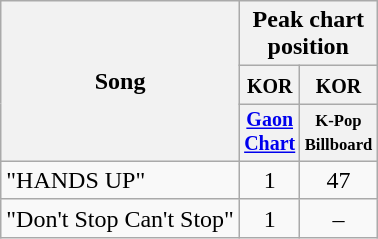<table class="wikitable sortable" style="text-align:center;">
<tr>
<th rowspan="3">Song</th>
<th colspan="9">Peak chart position</th>
</tr>
<tr>
<th colspan="1" width="30"><small>KOR</small></th>
<th colspan width="30"><small>KOR</small></th>
</tr>
<tr style="font-size:smaller;">
<th><a href='#'>Gaon Chart</a></th>
<th width="30"><small>K-Pop Billboard</small></th>
</tr>
<tr>
<td align="left">"HANDS UP"</td>
<td>1</td>
<td>47</td>
</tr>
<tr>
<td align="left">"Don't Stop Can't Stop"</td>
<td>1</td>
<td>–</td>
</tr>
</table>
